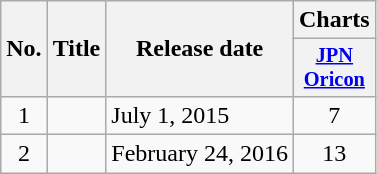<table class="wikitable">
<tr>
<th rowspan="2">No.</th>
<th rowspan="2">Title</th>
<th rowspan="2">Release date</th>
<th colspan="1">Charts</th>
</tr>
<tr>
<th style="width:3em;font-size:85%;"><a href='#'>JPN<br>Oricon</a><br></th>
</tr>
<tr>
<td style="text-align:center;">1</td>
<td></td>
<td> July 1, 2015</td>
<td style="text-align:center;">7</td>
</tr>
<tr>
<td style="text-align:center;">2</td>
<td></td>
<td> February 24, 2016</td>
<td style="text-align:center;">13</td>
</tr>
</table>
